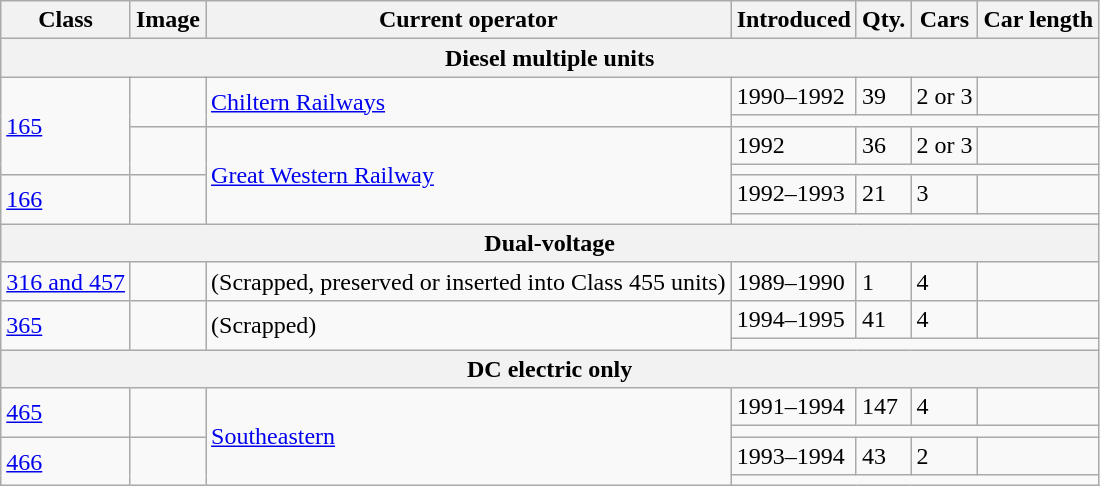<table class="wikitable">
<tr>
<th>Class</th>
<th>Image</th>
<th>Current operator</th>
<th>Introduced</th>
<th>Qty.</th>
<th>Cars</th>
<th>Car length</th>
</tr>
<tr>
<th colspan="7">Diesel multiple units</th>
</tr>
<tr>
<td rowspan="4"><a href='#'>165</a></td>
<td rowspan="2"></td>
<td rowspan="2"><a href='#'>Chiltern Railways</a></td>
<td>1990–1992</td>
<td>39</td>
<td>2 or 3</td>
<td></td>
</tr>
<tr>
<td colspan="4"></td>
</tr>
<tr>
<td rowspan="2"></td>
<td rowspan="4"><a href='#'>Great Western Railway</a></td>
<td>1992</td>
<td>36</td>
<td>2 or 3</td>
<td></td>
</tr>
<tr>
<td colspan="4"></td>
</tr>
<tr>
<td rowspan="2"><a href='#'>166</a></td>
<td rowspan="2"></td>
<td>1992–1993</td>
<td>21</td>
<td>3</td>
<td></td>
</tr>
<tr>
<td colspan="4"></td>
</tr>
<tr>
<th colspan="7">Dual-voltage</th>
</tr>
<tr>
<td><a href='#'>316 and 457</a></td>
<td></td>
<td>(Scrapped, preserved or inserted into Class 455 units)</td>
<td>1989–1990</td>
<td>1</td>
<td>4</td>
<td></td>
</tr>
<tr>
<td rowspan="2"><a href='#'>365</a></td>
<td rowspan="2"></td>
<td rowspan="2">(Scrapped)</td>
<td>1994–1995</td>
<td>41</td>
<td>4</td>
<td></td>
</tr>
<tr>
<td colspan="4"></td>
</tr>
<tr>
<th colspan="7">DC electric only</th>
</tr>
<tr>
<td rowspan="2"><a href='#'>465</a></td>
<td rowspan="2"></td>
<td rowspan="4"><a href='#'>Southeastern</a></td>
<td>1991–1994</td>
<td>147</td>
<td>4</td>
<td></td>
</tr>
<tr>
<td colspan="4"></td>
</tr>
<tr>
<td rowspan="2"><a href='#'>466</a></td>
<td rowspan="2"></td>
<td>1993–1994</td>
<td>43</td>
<td>2</td>
<td></td>
</tr>
<tr>
<td colspan="4"></td>
</tr>
</table>
